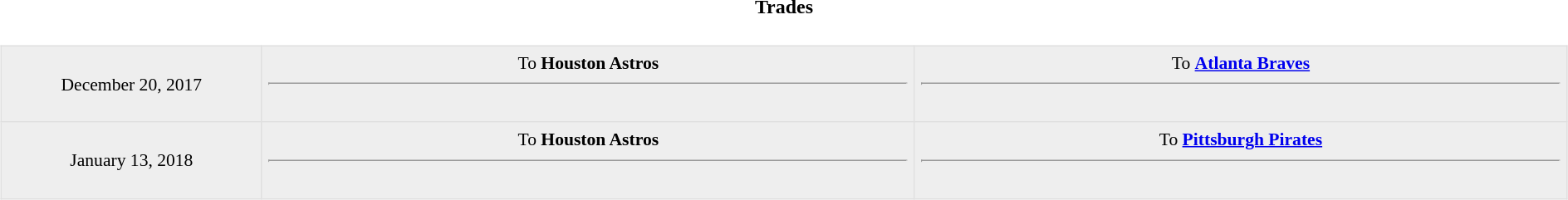<table class="toccolours collapsible collapsed" style="width:100%; background:inherit">
<tr>
<th>Trades</th>
</tr>
<tr>
<td><br><table border=1 style="border-collapse:collapse; font-size:90%; text-align: center; width: 100%" bordercolor="#DFDFDF"  cellpadding="5">
<tr bgcolor="#eeeeee">
<td style="width:12%">December 20, 2017</td>
<td style="width:30%" valign="top">To <strong>Houston Astros</strong><hr><br></td>
<td style="width:30%" valign="top">To <strong><a href='#'>Atlanta Braves</a></strong><hr><br></td>
</tr>
<tr bgcolor="#eeeeee">
<td style="width:12%">January 13, 2018</td>
<td style="width:30%" valign="top">To <strong>Houston Astros</strong><hr><br></td>
<td style="width:30%" valign="top">To <strong><a href='#'>Pittsburgh Pirates</a></strong><hr><br></td>
</tr>
</table>
</td>
</tr>
</table>
